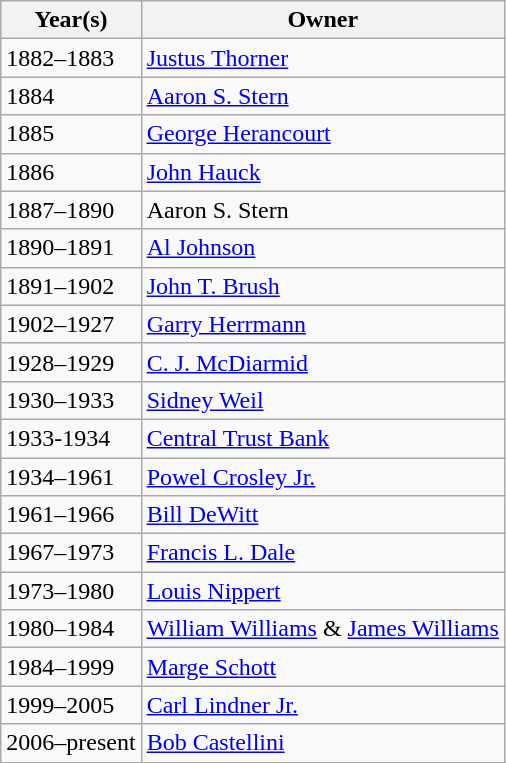<table class="wikitable" style="text-align:left;">
<tr>
<th>Year(s)</th>
<th>Owner</th>
</tr>
<tr>
<td>1882–1883</td>
<td><a href='#'>Justus Thorner</a></td>
</tr>
<tr>
<td>1884</td>
<td><a href='#'>Aaron S. Stern</a></td>
</tr>
<tr>
<td>1885</td>
<td><a href='#'>George Herancourt</a></td>
</tr>
<tr>
<td>1886</td>
<td><a href='#'>John Hauck</a></td>
</tr>
<tr>
<td>1887–1890</td>
<td>Aaron S. Stern</td>
</tr>
<tr>
<td>1890–1891 </td>
<td><a href='#'>Al Johnson</a></td>
</tr>
<tr>
<td>1891–1902</td>
<td><a href='#'>John T. Brush</a></td>
</tr>
<tr>
<td>1902–1927</td>
<td><a href='#'>Garry Herrmann</a></td>
</tr>
<tr>
<td>1928–1929</td>
<td><a href='#'>C. J. McDiarmid</a></td>
</tr>
<tr>
<td>1930–1933</td>
<td><a href='#'>Sidney Weil</a></td>
</tr>
<tr>
<td>1933-1934 </td>
<td><a href='#'>Central Trust Bank</a></td>
</tr>
<tr>
<td>1934–1961</td>
<td><a href='#'>Powel Crosley Jr.</a></td>
</tr>
<tr>
<td>1961–1966</td>
<td><a href='#'>Bill DeWitt</a></td>
</tr>
<tr>
<td>1967–1973</td>
<td><a href='#'>Francis L. Dale</a></td>
</tr>
<tr>
<td>1973–1980</td>
<td><a href='#'>Louis Nippert</a></td>
</tr>
<tr>
<td>1980–1984</td>
<td><a href='#'>William Williams</a> & <a href='#'>James Williams</a></td>
</tr>
<tr>
<td>1984–1999</td>
<td><a href='#'>Marge Schott</a></td>
</tr>
<tr>
<td>1999–2005</td>
<td><a href='#'>Carl Lindner Jr.</a></td>
</tr>
<tr>
<td>2006–present</td>
<td><a href='#'>Bob Castellini</a></td>
</tr>
</table>
